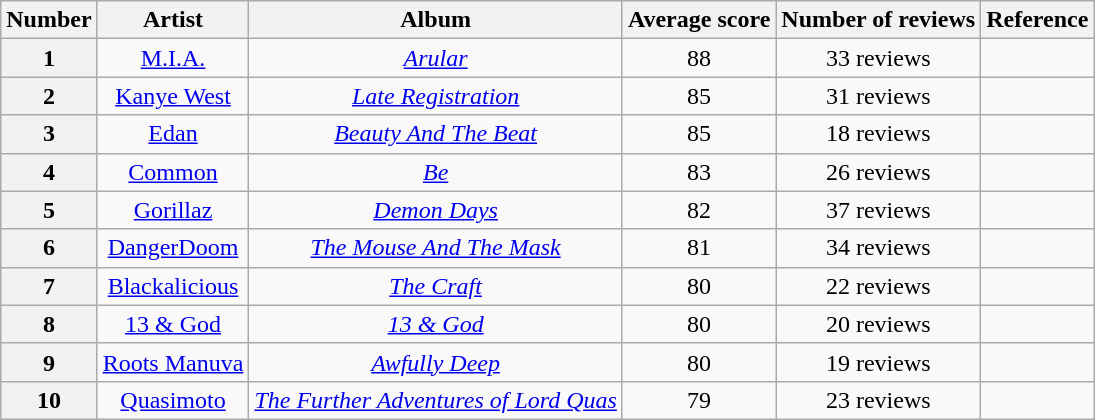<table class="wikitable" style="text-align:center;">
<tr>
<th scope="col">Number</th>
<th scope="col">Artist</th>
<th scope="col">Album</th>
<th scope="col">Average score</th>
<th scope="col">Number of reviews</th>
<th scope="col">Reference</th>
</tr>
<tr>
<th scope="row">1</th>
<td><a href='#'>M.I.A.</a></td>
<td><em><a href='#'>Arular</a></em></td>
<td>88</td>
<td>33 reviews</td>
<td></td>
</tr>
<tr>
<th scope="row">2</th>
<td><a href='#'>Kanye West</a></td>
<td><em><a href='#'>Late Registration</a></em></td>
<td>85</td>
<td>31 reviews</td>
<td></td>
</tr>
<tr>
<th scope="row">3</th>
<td><a href='#'>Edan</a></td>
<td><em><a href='#'>Beauty And The Beat</a></em></td>
<td>85</td>
<td>18 reviews</td>
<td></td>
</tr>
<tr>
<th scope="row">4</th>
<td><a href='#'>Common</a></td>
<td><em><a href='#'>Be</a></em></td>
<td>83</td>
<td>26 reviews</td>
<td></td>
</tr>
<tr>
<th scope="row">5</th>
<td><a href='#'>Gorillaz</a></td>
<td><em><a href='#'>Demon Days</a></em></td>
<td>82</td>
<td>37 reviews</td>
<td></td>
</tr>
<tr>
<th scope="row">6</th>
<td><a href='#'>DangerDoom</a></td>
<td><em><a href='#'>The Mouse And The Mask</a></em></td>
<td>81</td>
<td>34 reviews</td>
<td></td>
</tr>
<tr>
<th scope="row">7</th>
<td><a href='#'>Blackalicious</a></td>
<td><em><a href='#'>The Craft</a></em></td>
<td>80</td>
<td>22 reviews</td>
<td></td>
</tr>
<tr>
<th scope="row">8</th>
<td><a href='#'>13 & God</a></td>
<td><em><a href='#'>13 & God</a></em></td>
<td>80</td>
<td>20 reviews</td>
<td></td>
</tr>
<tr>
<th scope="row">9</th>
<td><a href='#'>Roots Manuva</a></td>
<td><em><a href='#'>Awfully Deep</a></em></td>
<td>80</td>
<td>19 reviews</td>
<td></td>
</tr>
<tr>
<th scope="row">10</th>
<td><a href='#'>Quasimoto</a></td>
<td><em><a href='#'>The Further Adventures of Lord Quas</a></em></td>
<td>79</td>
<td>23 reviews</td>
<td></td>
</tr>
</table>
